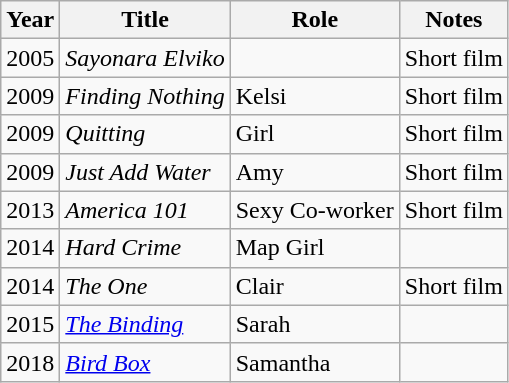<table class="wikitable sortable">
<tr>
<th>Year</th>
<th>Title</th>
<th>Role</th>
<th class="unsortable">Notes</th>
</tr>
<tr>
<td>2005</td>
<td><em>Sayonara Elviko</em></td>
<td></td>
<td>Short film</td>
</tr>
<tr>
<td>2009</td>
<td><em>Finding Nothing</em></td>
<td>Kelsi</td>
<td>Short film</td>
</tr>
<tr>
<td>2009</td>
<td><em>Quitting</em></td>
<td>Girl</td>
<td>Short film</td>
</tr>
<tr>
<td>2009</td>
<td><em>Just Add Water</em></td>
<td>Amy</td>
<td>Short film</td>
</tr>
<tr>
<td>2013</td>
<td><em>America 101</em></td>
<td>Sexy Co-worker</td>
<td>Short film</td>
</tr>
<tr>
<td>2014</td>
<td><em>Hard Crime</em></td>
<td>Map Girl</td>
<td></td>
</tr>
<tr>
<td>2014</td>
<td><em>The One</em></td>
<td>Clair</td>
<td>Short film</td>
</tr>
<tr>
<td>2015</td>
<td><em><a href='#'>The Binding</a></em></td>
<td>Sarah</td>
<td></td>
</tr>
<tr>
<td>2018</td>
<td><em><a href='#'>Bird Box</a></em></td>
<td>Samantha</td>
<td></td>
</tr>
</table>
